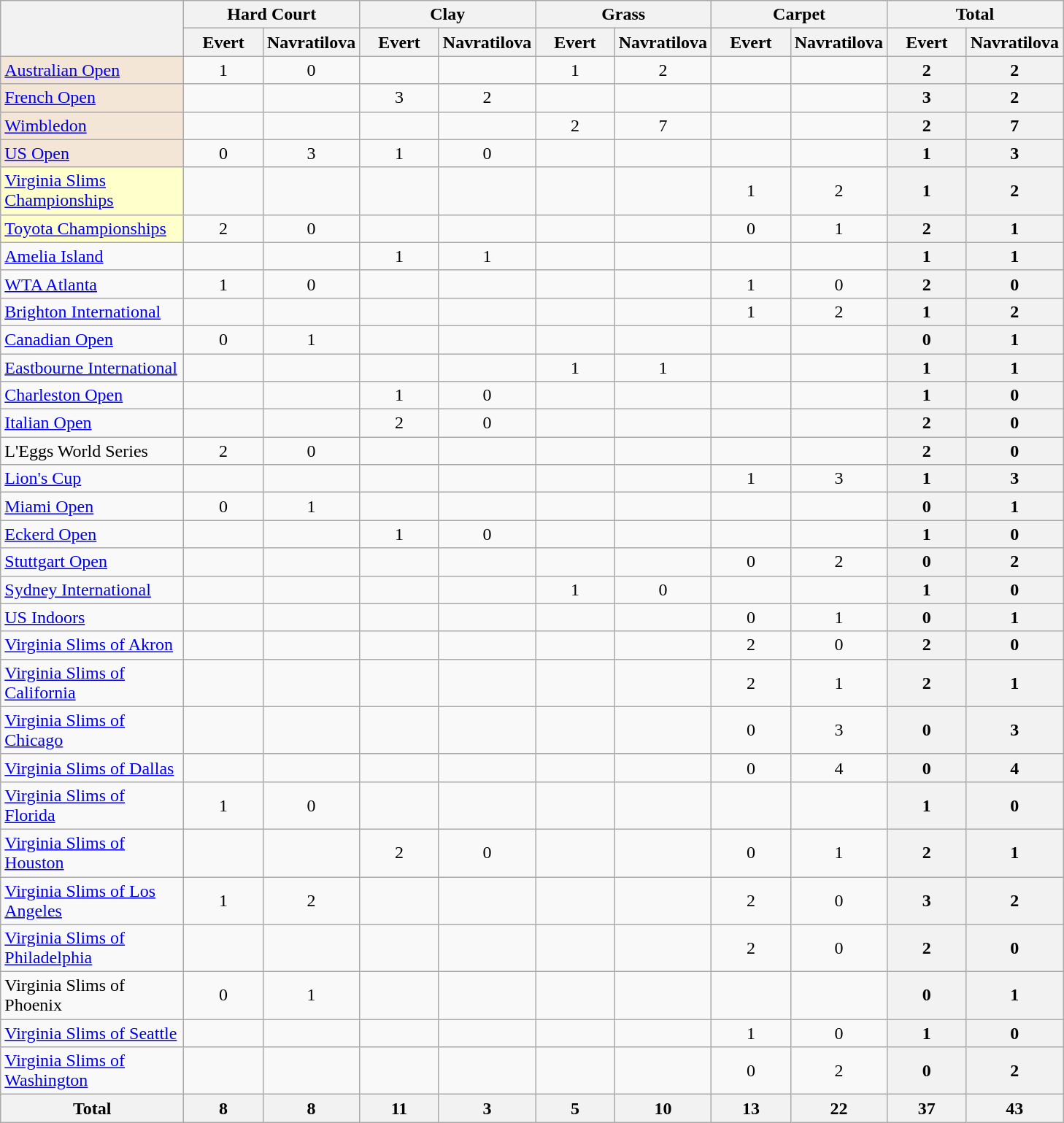<table class=wikitable style=text-align:center;>
<tr>
<th rowspan=2 style=width:160px></th>
<th colspan=2>Hard Court</th>
<th colspan=2>Clay</th>
<th colspan=2>Grass</th>
<th colspan=2>Carpet</th>
<th colspan=2>Total</th>
</tr>
<tr>
<th style=width:65px>Evert</th>
<th style=width:50px>Navratilova</th>
<th style=width:65px>Evert</th>
<th style=width:50px>Navratilova</th>
<th style=width:65px>Evert</th>
<th style=width:50px>Navratilova</th>
<th style=width:65px>Evert</th>
<th style=width:50px>Navratilova</th>
<th style=width:65px>Evert</th>
<th style=width:50px>Navratilova</th>
</tr>
<tr>
<td style="text-align: left;background:#F3E6D7;"><a href='#'>Australian Open</a></td>
<td>1</td>
<td>0</td>
<td></td>
<td></td>
<td>1</td>
<td>2</td>
<td></td>
<td></td>
<th>2</th>
<th>2</th>
</tr>
<tr>
<td style="text-align: left;background:#F3E6D7;"><a href='#'>French Open</a></td>
<td></td>
<td></td>
<td>3</td>
<td>2</td>
<td></td>
<td></td>
<td></td>
<td></td>
<th>3</th>
<th>2</th>
</tr>
<tr>
<td style="text-align: left;background:#F3E6D7;"><a href='#'>Wimbledon</a></td>
<td></td>
<td></td>
<td></td>
<td></td>
<td>2</td>
<td>7</td>
<td></td>
<td></td>
<th>2</th>
<th>7</th>
</tr>
<tr>
<td style="text-align: left;background:#F3E6D7;"><a href='#'>US Open</a></td>
<td>0</td>
<td>3</td>
<td>1</td>
<td>0</td>
<td></td>
<td></td>
<td></td>
<td></td>
<th>1</th>
<th>3</th>
</tr>
<tr>
<td style="text-align: left;background:#ffc;"><a href='#'>Virginia Slims Championships</a></td>
<td></td>
<td></td>
<td></td>
<td></td>
<td></td>
<td></td>
<td>1</td>
<td>2</td>
<th>1</th>
<th>2</th>
</tr>
<tr>
<td style="text-align: left;background:#ffc;"><a href='#'>Toyota Championships</a></td>
<td>2</td>
<td>0</td>
<td></td>
<td></td>
<td></td>
<td></td>
<td>0</td>
<td>1</td>
<th>2</th>
<th>1</th>
</tr>
<tr>
<td style="text-align: left;"><a href='#'>Amelia Island</a></td>
<td></td>
<td></td>
<td>1</td>
<td>1</td>
<td></td>
<td></td>
<td></td>
<td></td>
<th>1</th>
<th>1</th>
</tr>
<tr>
<td style="text-align: left;"><a href='#'>WTA Atlanta</a></td>
<td>1</td>
<td>0</td>
<td></td>
<td></td>
<td></td>
<td></td>
<td>1</td>
<td>0</td>
<th>2</th>
<th>0</th>
</tr>
<tr>
<td style="text-align: left;"><a href='#'>Brighton International</a></td>
<td></td>
<td></td>
<td></td>
<td></td>
<td></td>
<td></td>
<td>1</td>
<td>2</td>
<th>1</th>
<th>2</th>
</tr>
<tr>
<td style="text-align: left;"><a href='#'>Canadian Open</a></td>
<td>0</td>
<td>1</td>
<td></td>
<td></td>
<td></td>
<td></td>
<td></td>
<td></td>
<th>0</th>
<th>1</th>
</tr>
<tr>
<td style="text-align: left;"><a href='#'>Eastbourne International</a></td>
<td></td>
<td></td>
<td></td>
<td></td>
<td>1</td>
<td>1</td>
<td></td>
<td></td>
<th>1</th>
<th>1</th>
</tr>
<tr>
<td style="text-align: left;"><a href='#'>Charleston Open</a></td>
<td></td>
<td></td>
<td>1</td>
<td>0</td>
<td></td>
<td></td>
<td></td>
<td></td>
<th>1</th>
<th>0</th>
</tr>
<tr>
<td style="text-align: left;"><a href='#'>Italian Open</a></td>
<td></td>
<td></td>
<td>2</td>
<td>0</td>
<td></td>
<td></td>
<td></td>
<td></td>
<th>2</th>
<th>0</th>
</tr>
<tr>
<td style="text-align: left;">L'Eggs World Series</td>
<td>2</td>
<td>0</td>
<td></td>
<td></td>
<td></td>
<td></td>
<td></td>
<td></td>
<th>2</th>
<th>0</th>
</tr>
<tr>
<td style="text-align: left;"><a href='#'>Lion's Cup</a></td>
<td></td>
<td></td>
<td></td>
<td></td>
<td></td>
<td></td>
<td>1</td>
<td>3</td>
<th>1</th>
<th>3</th>
</tr>
<tr>
<td style="text-align: left;"><a href='#'>Miami Open</a></td>
<td>0</td>
<td>1</td>
<td></td>
<td></td>
<td></td>
<td></td>
<td></td>
<td></td>
<th>0</th>
<th>1</th>
</tr>
<tr>
<td style="text-align: left;"><a href='#'>Eckerd Open</a></td>
<td></td>
<td></td>
<td>1</td>
<td>0</td>
<td></td>
<td></td>
<td></td>
<td></td>
<th>1</th>
<th>0</th>
</tr>
<tr>
<td style="text-align: left;"><a href='#'>Stuttgart Open</a></td>
<td></td>
<td></td>
<td></td>
<td></td>
<td></td>
<td></td>
<td>0</td>
<td>2</td>
<th>0</th>
<th>2</th>
</tr>
<tr>
<td style="text-align: left;"><a href='#'>Sydney International</a></td>
<td></td>
<td></td>
<td></td>
<td></td>
<td>1</td>
<td>0</td>
<td></td>
<td></td>
<th>1</th>
<th>0</th>
</tr>
<tr>
<td style="text-align: left;"><a href='#'>US Indoors</a></td>
<td></td>
<td></td>
<td></td>
<td></td>
<td></td>
<td></td>
<td>0</td>
<td>1</td>
<th>0</th>
<th>1</th>
</tr>
<tr>
<td style="text-align: left;"><a href='#'>Virginia Slims of Akron</a></td>
<td></td>
<td></td>
<td></td>
<td></td>
<td></td>
<td></td>
<td>2</td>
<td>0</td>
<th>2</th>
<th>0</th>
</tr>
<tr>
<td style="text-align: left;"><a href='#'>Virginia Slims of California</a></td>
<td></td>
<td></td>
<td></td>
<td></td>
<td></td>
<td></td>
<td>2</td>
<td>1</td>
<th>2</th>
<th>1</th>
</tr>
<tr>
<td style="text-align: left;"><a href='#'>Virginia Slims of Chicago</a></td>
<td></td>
<td></td>
<td></td>
<td></td>
<td></td>
<td></td>
<td>0</td>
<td>3</td>
<th>0</th>
<th>3</th>
</tr>
<tr>
<td style="text-align: left;"><a href='#'>Virginia Slims of Dallas</a></td>
<td></td>
<td></td>
<td></td>
<td></td>
<td></td>
<td></td>
<td>0</td>
<td>4</td>
<th>0</th>
<th>4</th>
</tr>
<tr>
<td style="text-align: left;"><a href='#'>Virginia Slims of Florida</a></td>
<td>1</td>
<td>0</td>
<td></td>
<td></td>
<td></td>
<td></td>
<td></td>
<td></td>
<th>1</th>
<th>0</th>
</tr>
<tr>
<td style="text-align: left;"><a href='#'>Virginia Slims of Houston</a></td>
<td></td>
<td></td>
<td>2</td>
<td>0</td>
<td></td>
<td></td>
<td>0</td>
<td>1</td>
<th>2</th>
<th>1</th>
</tr>
<tr>
<td style="text-align: left;"><a href='#'>Virginia Slims of Los Angeles</a></td>
<td>1</td>
<td>2</td>
<td></td>
<td></td>
<td></td>
<td></td>
<td>2</td>
<td>0</td>
<th>3</th>
<th>2</th>
</tr>
<tr>
<td style="text-align: left;"><a href='#'>Virginia Slims of Philadelphia</a></td>
<td></td>
<td></td>
<td></td>
<td></td>
<td></td>
<td></td>
<td>2</td>
<td>0</td>
<th>2</th>
<th>0</th>
</tr>
<tr>
<td style="text-align: left;">Virginia Slims of Phoenix</td>
<td>0</td>
<td>1</td>
<td></td>
<td></td>
<td></td>
<td></td>
<td></td>
<td></td>
<th>0</th>
<th>1</th>
</tr>
<tr>
<td style="text-align: left;"><a href='#'>Virginia Slims of Seattle</a></td>
<td></td>
<td></td>
<td></td>
<td></td>
<td></td>
<td></td>
<td>1</td>
<td>0</td>
<th>1</th>
<th>0</th>
</tr>
<tr>
<td style="text-align: left;"><a href='#'>Virginia Slims of Washington</a></td>
<td></td>
<td></td>
<td></td>
<td></td>
<td></td>
<td></td>
<td>0</td>
<td>2</td>
<th>0</th>
<th>2</th>
</tr>
<tr>
<th>Total</th>
<th>8</th>
<th>8</th>
<th>11</th>
<th>3</th>
<th>5</th>
<th>10</th>
<th>13</th>
<th>22</th>
<th>37</th>
<th>43</th>
</tr>
</table>
